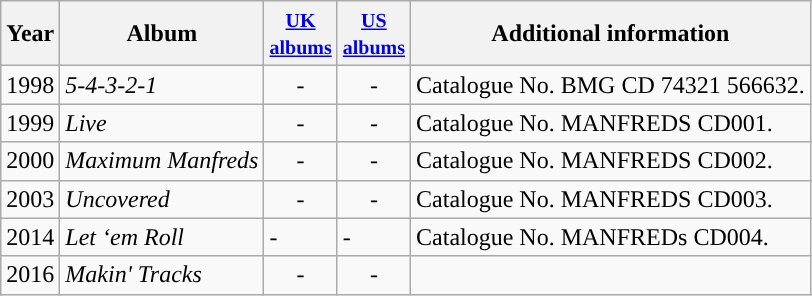<table class="wikitable">
<tr>
<th>Year</th>
<th>Album</th>
<th width="40"><small><a href='#'>UK albums</a></small></th>
<th width="40"><small><a href='#'>US albums</a></small></th>
<th>Additional information</th>
</tr>
<tr>
<td>1998</td>
<td><em>5-4-3-2-1</em></td>
<td align="center">-</td>
<td align="center">-</td>
<td>Catalogue No. BMG CD 74321 566632.</td>
</tr>
<tr>
<td>1999</td>
<td><em>Live</em></td>
<td align="center">-</td>
<td align="center">-</td>
<td>Catalogue No. MANFREDS CD001.</td>
</tr>
<tr>
<td>2000</td>
<td><em>Maximum Manfreds</em></td>
<td align="center">-</td>
<td align="center">-</td>
<td>Catalogue No. MANFREDS CD002.</td>
</tr>
<tr>
<td>2003</td>
<td><em>Uncovered</em></td>
<td align="center">-</td>
<td align="center">-</td>
<td>Catalogue No. MANFREDS CD003.</td>
</tr>
<tr>
<td>2014</td>
<td><em>Let ‘em Roll</em></td>
<td align=“center>-</td>
<td align=“center>-</td>
<td>Catalogue No. MANFREDs CD004.</td>
</tr>
<tr>
<td>2016</td>
<td><em>Makin' Tracks</em></td>
<td align="center">-</td>
<td align="center">-</td>
<td></td>
</tr>
</table>
